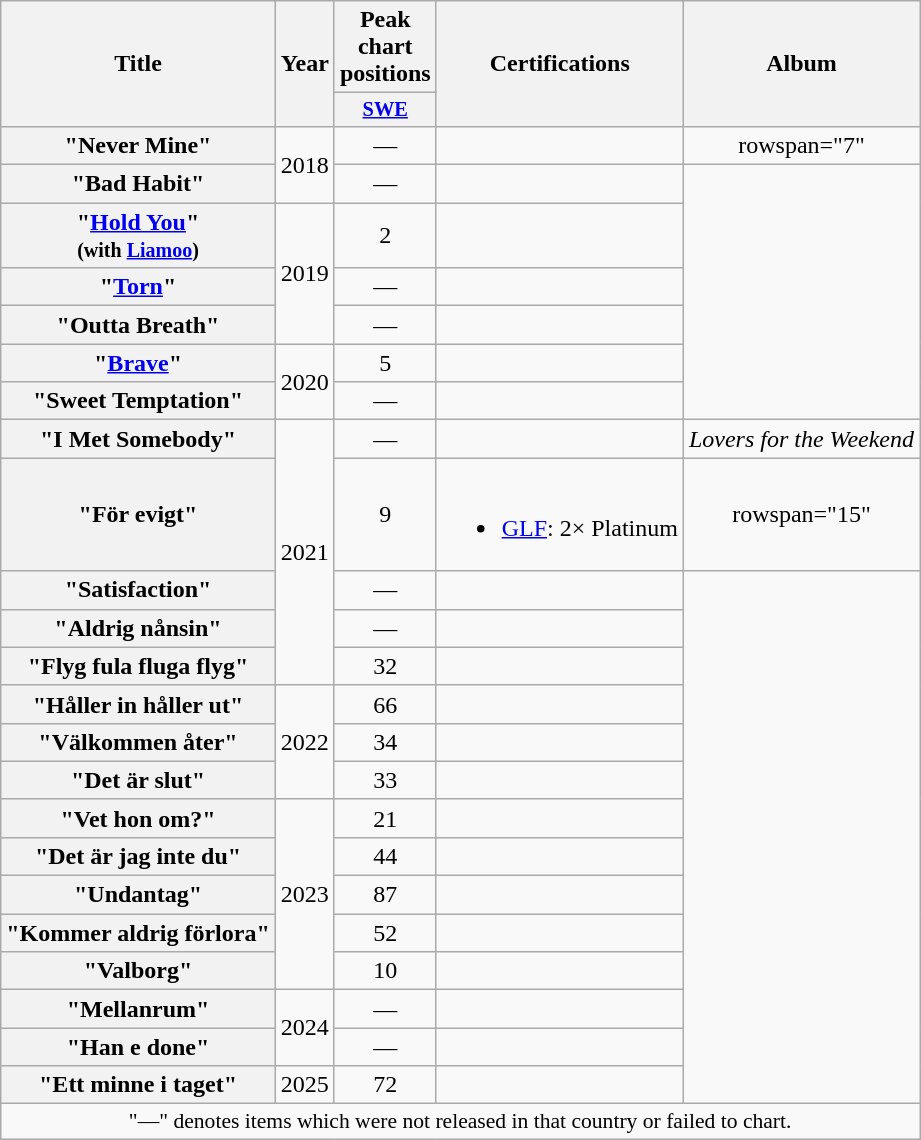<table class="wikitable plainrowheaders" style="text-align:center;">
<tr>
<th scope="col" rowspan="2">Title</th>
<th scope="col" rowspan="2">Year</th>
<th scope="col" colspan="1">Peak chart positions</th>
<th scope="col" rowspan="2">Certifications</th>
<th scope="col" rowspan="2">Album</th>
</tr>
<tr>
<th scope="col" style="width:3em;font-size:85%;"><a href='#'>SWE</a><br></th>
</tr>
<tr>
<th scope="row">"Never Mine"</th>
<td rowspan="2">2018</td>
<td>—</td>
<td></td>
<td>rowspan="7" </td>
</tr>
<tr>
<th scope="row">"Bad Habit"</th>
<td>—</td>
<td></td>
</tr>
<tr>
<th scope="row">"<a href='#'>Hold You</a>"<br><small>(with <a href='#'>Liamoo</a>)</small></th>
<td rowspan="3">2019</td>
<td>2</td>
<td></td>
</tr>
<tr>
<th scope="row">"<a href='#'>Torn</a>"</th>
<td>—</td>
<td></td>
</tr>
<tr>
<th scope="row">"Outta Breath"</th>
<td>—</td>
<td></td>
</tr>
<tr>
<th scope="row">"<a href='#'>Brave</a>"</th>
<td rowspan="2">2020</td>
<td>5</td>
<td></td>
</tr>
<tr>
<th scope="row">"Sweet Temptation"</th>
<td>—</td>
<td></td>
</tr>
<tr>
<th scope="row">"I Met Somebody"<br></th>
<td rowspan="5">2021</td>
<td>—</td>
<td></td>
<td><em>Lovers for the Weekend</em></td>
</tr>
<tr>
<th scope="row">"För evigt"</th>
<td>9</td>
<td><br><ul><li><a href='#'>GLF</a>: 2× Platinum</li></ul></td>
<td>rowspan="15" </td>
</tr>
<tr>
<th scope="row">"Satisfaction"<br></th>
<td>—</td>
<td></td>
</tr>
<tr>
<th scope="row">"Aldrig nånsin"</th>
<td>—</td>
<td></td>
</tr>
<tr>
<th scope="row">"Flyg fula fluga flyg"</th>
<td>32</td>
<td></td>
</tr>
<tr>
<th scope="row">"Håller in håller ut"</th>
<td rowspan="3">2022</td>
<td>66<br></td>
<td></td>
</tr>
<tr>
<th scope="row">"Välkommen åter"<br></th>
<td>34<br></td>
<td></td>
</tr>
<tr>
<th scope="row">"Det är slut"</th>
<td>33</td>
<td></td>
</tr>
<tr>
<th scope="row">"Vet hon om?"</th>
<td rowspan="5">2023</td>
<td>21<br></td>
<td></td>
</tr>
<tr>
<th scope="row">"Det är jag inte du"</th>
<td>44<br></td>
<td></td>
</tr>
<tr>
<th scope="row">"Undantag"</th>
<td>87<br></td>
<td></td>
</tr>
<tr>
<th scope="row">"Kommer aldrig förlora"<br></th>
<td>52<br></td>
<td></td>
</tr>
<tr>
<th scope="row">"Valborg"</th>
<td>10<br></td>
<td></td>
</tr>
<tr>
<th scope="row">"Mellanrum"</th>
<td rowspan="2">2024</td>
<td>—</td>
<td></td>
</tr>
<tr>
<th scope="row">"Han e done"</th>
<td>—</td>
<td></td>
</tr>
<tr>
<th scope="row">"Ett minne i taget"</th>
<td>2025</td>
<td>72<br></td>
<td></td>
</tr>
<tr>
<td colspan="5" style="font-size:90%;">"—" denotes items which were not released in that country or failed to chart.</td>
</tr>
</table>
